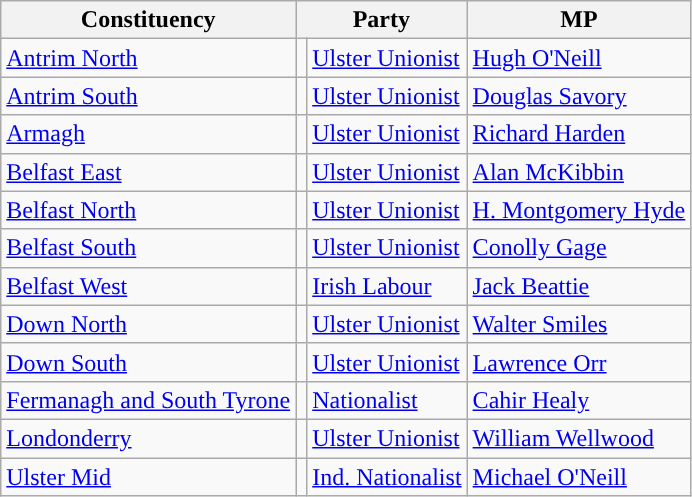<table class=wikitable>
<tr>
<th>Constituency</th>
<th colspan=2>Party</th>
<th>MP</th>
</tr>
<tr>
<td><a href='#'>Antrim North</a></td>
<td style="color:inherit;background-color: "></td>
<td><a href='#'>Ulster Unionist</a></td>
<td><a href='#'>Hugh O'Neill</a></td>
</tr>
<tr>
<td><a href='#'>Antrim South</a></td>
<td style="color:inherit;background-color: "></td>
<td><a href='#'>Ulster Unionist</a></td>
<td><a href='#'>Douglas Savory</a></td>
</tr>
<tr>
<td><a href='#'>Armagh</a></td>
<td style="color:inherit;background-color: "></td>
<td><a href='#'>Ulster Unionist</a></td>
<td><a href='#'>Richard Harden</a></td>
</tr>
<tr>
<td><a href='#'>Belfast East</a></td>
<td style="color:inherit;background-color: "></td>
<td><a href='#'>Ulster Unionist</a></td>
<td><a href='#'>Alan McKibbin</a></td>
</tr>
<tr>
<td><a href='#'>Belfast North</a></td>
<td style="color:inherit;background-color: "></td>
<td><a href='#'>Ulster Unionist</a></td>
<td><a href='#'>H. Montgomery Hyde</a></td>
</tr>
<tr>
<td><a href='#'>Belfast South</a></td>
<td style="color:inherit;background-color: "></td>
<td><a href='#'>Ulster Unionist</a></td>
<td><a href='#'>Conolly Gage</a></td>
</tr>
<tr>
<td><a href='#'>Belfast West</a></td>
<td style="color:inherit;background-color: "></td>
<td><a href='#'>Irish Labour</a></td>
<td><a href='#'>Jack Beattie</a></td>
</tr>
<tr>
<td><a href='#'>Down North</a></td>
<td style="color:inherit;background-color: "></td>
<td><a href='#'>Ulster Unionist</a></td>
<td><a href='#'>Walter Smiles</a></td>
</tr>
<tr>
<td><a href='#'>Down South</a></td>
<td style="color:inherit;background-color: "></td>
<td><a href='#'>Ulster Unionist</a></td>
<td><a href='#'>Lawrence Orr</a></td>
</tr>
<tr>
<td><a href='#'>Fermanagh and South Tyrone</a></td>
<td style="color:inherit;background-color: "></td>
<td><a href='#'>Nationalist</a></td>
<td><a href='#'>Cahir Healy</a></td>
</tr>
<tr>
<td><a href='#'>Londonderry</a></td>
<td style="color:inherit;background-color: "></td>
<td><a href='#'>Ulster Unionist</a></td>
<td><a href='#'>William Wellwood</a></td>
</tr>
<tr>
<td><a href='#'>Ulster Mid</a></td>
<td style="color:inherit;background-color: "></td>
<td><a href='#'>Ind. Nationalist</a></td>
<td><a href='#'>Michael O'Neill</a></td>
</tr>
</table>
